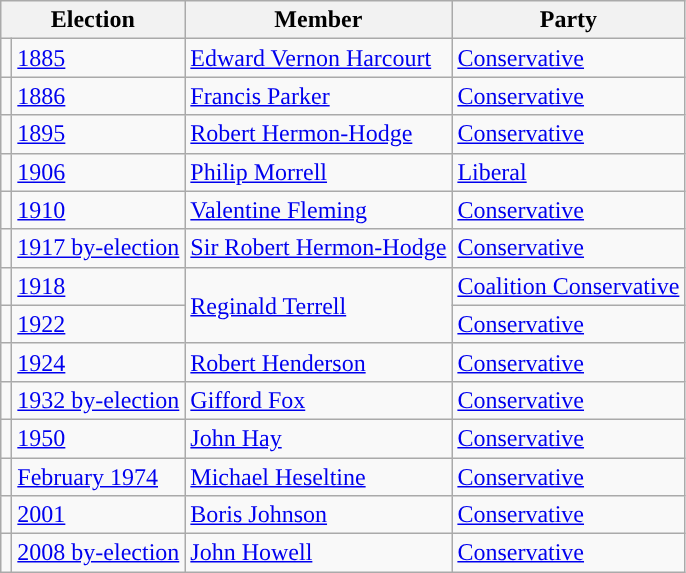<table class="wikitable">
<tr>
<th colspan="2">Election</th>
<th>Member</th>
<th>Party</th>
</tr>
<tr>
<td style="color:inherit;background-color: "></td>
<td><a href='#'>1885</a></td>
<td><a href='#'>Edward Vernon Harcourt</a></td>
<td><a href='#'>Conservative</a></td>
</tr>
<tr>
<td style="color:inherit;background-color: "></td>
<td><a href='#'>1886</a></td>
<td><a href='#'>Francis Parker</a></td>
<td><a href='#'>Conservative</a></td>
</tr>
<tr>
<td style="color:inherit;background-color: "></td>
<td><a href='#'>1895</a></td>
<td><a href='#'>Robert Hermon-Hodge</a></td>
<td><a href='#'>Conservative</a></td>
</tr>
<tr>
<td style="color:inherit;background-color: "></td>
<td><a href='#'>1906</a></td>
<td><a href='#'>Philip Morrell</a></td>
<td><a href='#'>Liberal</a></td>
</tr>
<tr>
<td style="color:inherit;background-color: "></td>
<td><a href='#'>1910</a></td>
<td><a href='#'>Valentine Fleming</a></td>
<td><a href='#'>Conservative</a></td>
</tr>
<tr>
<td style="color:inherit;background-color: "></td>
<td><a href='#'>1917 by-election</a></td>
<td><a href='#'>Sir Robert Hermon-Hodge</a></td>
<td><a href='#'>Conservative</a></td>
</tr>
<tr>
<td style="color:inherit;background-color: "></td>
<td><a href='#'>1918</a></td>
<td rowspan="2"><a href='#'>Reginald Terrell</a></td>
<td><a href='#'>Coalition Conservative</a></td>
</tr>
<tr>
<td style="color:inherit;background-color: "></td>
<td><a href='#'>1922</a></td>
<td><a href='#'>Conservative</a></td>
</tr>
<tr>
<td style="color:inherit;background-color: "></td>
<td><a href='#'>1924</a></td>
<td><a href='#'>Robert Henderson</a></td>
<td><a href='#'>Conservative</a></td>
</tr>
<tr>
<td style="color:inherit;background-color: "></td>
<td><a href='#'>1932 by-election</a></td>
<td><a href='#'>Gifford Fox</a></td>
<td><a href='#'>Conservative</a></td>
</tr>
<tr>
<td style="color:inherit;background-color: "></td>
<td><a href='#'>1950</a></td>
<td><a href='#'>John Hay</a></td>
<td><a href='#'>Conservative</a></td>
</tr>
<tr>
<td style="color:inherit;background-color: "></td>
<td><a href='#'>February 1974</a></td>
<td><a href='#'>Michael Heseltine</a></td>
<td><a href='#'>Conservative</a></td>
</tr>
<tr>
<td style="color:inherit;background-color: "></td>
<td><a href='#'>2001</a></td>
<td><a href='#'>Boris Johnson</a></td>
<td><a href='#'>Conservative</a></td>
</tr>
<tr>
<td style="color:inherit;background-color: "></td>
<td><a href='#'>2008 by-election</a></td>
<td><a href='#'>John Howell</a></td>
<td><a href='#'>Conservative</a></td>
</tr>
</table>
